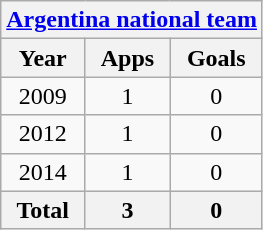<table class="wikitable" style="text-align:center">
<tr>
<th colspan=3><a href='#'>Argentina national team</a></th>
</tr>
<tr>
<th>Year</th>
<th>Apps</th>
<th>Goals</th>
</tr>
<tr>
<td>2009</td>
<td>1</td>
<td>0</td>
</tr>
<tr>
<td>2012</td>
<td>1</td>
<td>0</td>
</tr>
<tr>
<td>2014</td>
<td>1</td>
<td>0</td>
</tr>
<tr>
<th>Total</th>
<th>3</th>
<th>0</th>
</tr>
</table>
